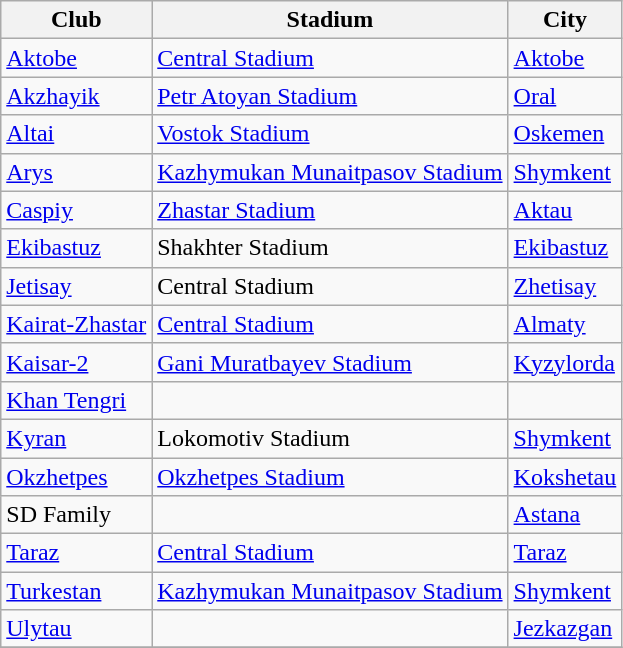<table class="wikitable">
<tr>
<th>Club</th>
<th>Stadium</th>
<th>City</th>
</tr>
<tr>
<td><a href='#'>Aktobe</a></td>
<td><a href='#'>Central Stadium</a></td>
<td><a href='#'>Aktobe</a></td>
</tr>
<tr>
<td><a href='#'>Akzhayik</a></td>
<td><a href='#'>Petr Atoyan Stadium</a></td>
<td><a href='#'>Oral</a></td>
</tr>
<tr>
<td><a href='#'>Altai</a></td>
<td><a href='#'>Vostok Stadium</a></td>
<td><a href='#'>Oskemen</a></td>
</tr>
<tr>
<td><a href='#'>Arys</a></td>
<td><a href='#'>Kazhymukan Munaitpasov Stadium</a></td>
<td><a href='#'>Shymkent</a></td>
</tr>
<tr>
<td><a href='#'>Caspiy</a></td>
<td><a href='#'>Zhastar Stadium</a></td>
<td><a href='#'>Aktau</a></td>
</tr>
<tr>
<td><a href='#'>Ekibastuz</a></td>
<td>Shakhter Stadium</td>
<td><a href='#'>Ekibastuz</a></td>
</tr>
<tr>
<td><a href='#'>Jetisay</a></td>
<td>Central Stadium</td>
<td><a href='#'>Zhetisay</a></td>
</tr>
<tr>
<td><a href='#'>Kairat-Zhastar</a></td>
<td><a href='#'>Central Stadium</a></td>
<td><a href='#'>Almaty</a></td>
</tr>
<tr>
<td><a href='#'>Kaisar-2</a></td>
<td><a href='#'>Gani Muratbayev Stadium</a></td>
<td><a href='#'>Kyzylorda</a></td>
</tr>
<tr>
<td><a href='#'>Khan Tengri</a></td>
<td></td>
<td></td>
</tr>
<tr>
<td><a href='#'>Kyran</a></td>
<td>Lokomotiv Stadium</td>
<td><a href='#'>Shymkent</a></td>
</tr>
<tr>
<td><a href='#'>Okzhetpes</a></td>
<td><a href='#'>Okzhetpes Stadium</a></td>
<td><a href='#'>Kokshetau</a></td>
</tr>
<tr>
<td>SD Family</td>
<td></td>
<td><a href='#'>Astana</a></td>
</tr>
<tr>
<td><a href='#'>Taraz</a></td>
<td><a href='#'>Central Stadium</a></td>
<td><a href='#'>Taraz</a></td>
</tr>
<tr>
<td><a href='#'>Turkestan</a></td>
<td><a href='#'>Kazhymukan Munaitpasov Stadium</a></td>
<td><a href='#'>Shymkent</a></td>
</tr>
<tr>
<td><a href='#'>Ulytau</a></td>
<td></td>
<td><a href='#'>Jezkazgan</a></td>
</tr>
<tr>
</tr>
</table>
